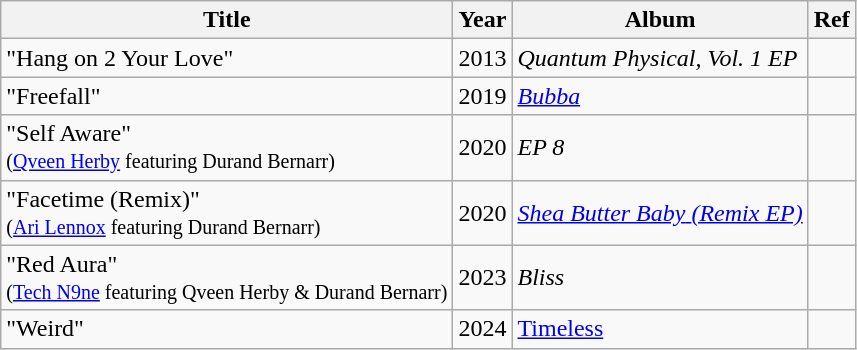<table class="wikitable">
<tr>
<th>Title</th>
<th>Year</th>
<th>Album</th>
<th>Ref</th>
</tr>
<tr>
<td>"Hang on 2 Your Love"<br></td>
<td>2013</td>
<td><em>Quantum Physical, Vol. 1 EP</em></td>
<td></td>
</tr>
<tr>
<td>"Freefall"<br></td>
<td>2019</td>
<td><em><a href='#'>Bubba</a></em></td>
<td></td>
</tr>
<tr>
<td>"Self Aware"<br><small>(<a href='#'>Qveen Herby</a> featuring Durand Bernarr)</small></td>
<td>2020</td>
<td><em>EP 8</em></td>
<td></td>
</tr>
<tr>
<td>"Facetime (Remix)"<br><small>(<a href='#'>Ari Lennox</a> featuring Durand Bernarr)</small></td>
<td>2020</td>
<td><a href='#'><em>Shea Butter Baby</em> <em>(Remix EP)</em></a></td>
<td></td>
</tr>
<tr>
<td>"Red Aura"<br><small>(<a href='#'>Tech N9ne</a> featuring Qveen Herby & Durand Bernarr)</small></td>
<td>2023</td>
<td><em>Bliss</em></td>
<td></td>
</tr>
<tr>
<td>"Weird"<br></td>
<td>2024</td>
<td><a href='#'>Timeless</a></td>
<td></td>
</tr>
</table>
